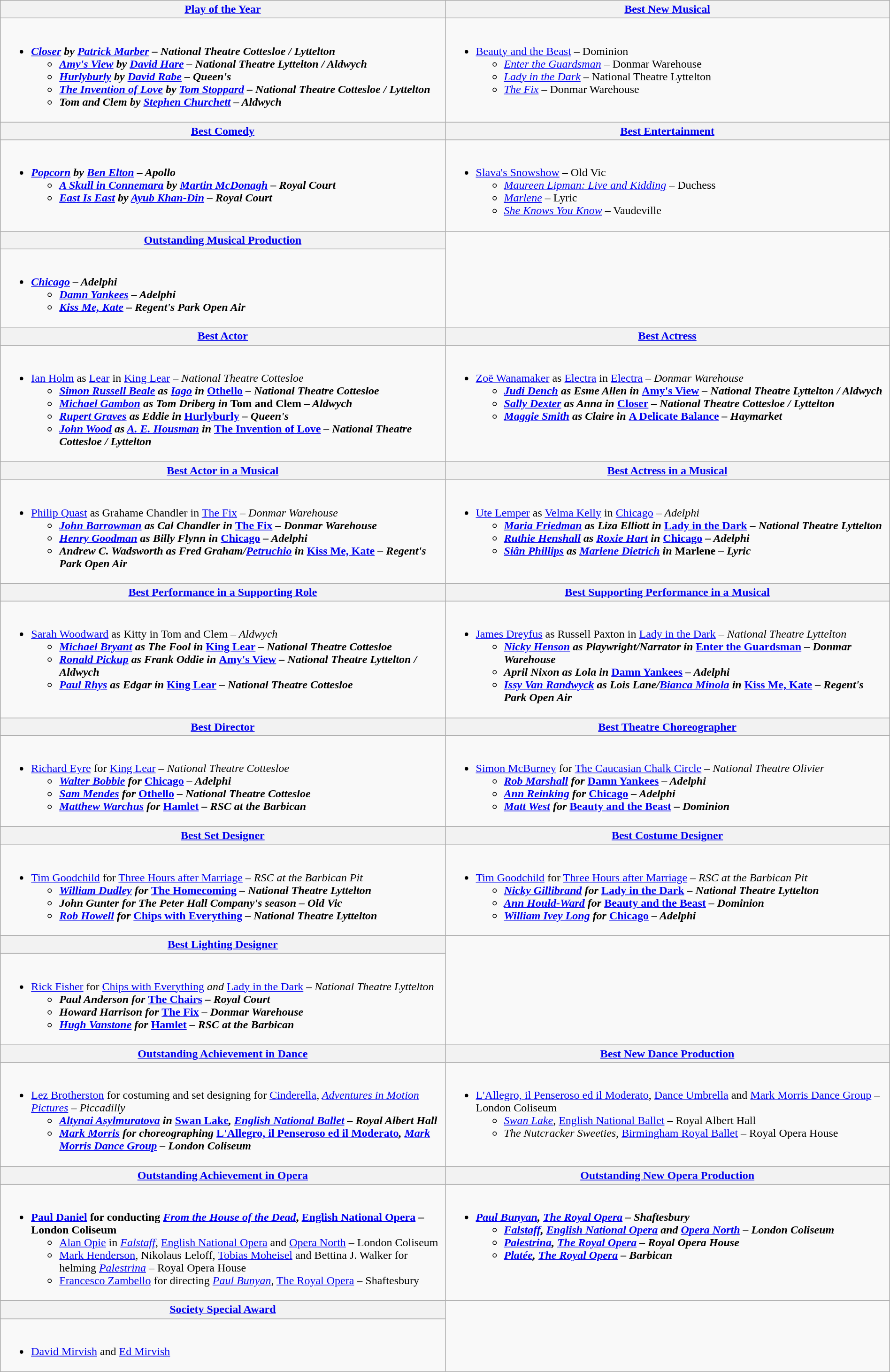<table class=wikitable width="100%">
<tr>
<th width="50%"><a href='#'>Play of the Year</a></th>
<th width="50%"><a href='#'>Best New Musical</a></th>
</tr>
<tr>
<td valign="top"><br><ul><li><strong><em><a href='#'>Closer</a><em> by <a href='#'>Patrick Marber</a> – National Theatre Cottesloe / Lyttelton<strong><ul><li></em><a href='#'>Amy's View</a><em> by <a href='#'>David Hare</a> – National Theatre Lyttelton / Aldwych</li><li></em><a href='#'>Hurlyburly</a><em> by <a href='#'>David Rabe</a> – Queen's</li><li></em><a href='#'>The Invention of Love</a><em> by <a href='#'>Tom Stoppard</a> – National Theatre Cottesloe / Lyttelton</li><li></em>Tom and Clem<em> by <a href='#'>Stephen Churchett</a> – Aldwych</li></ul></li></ul></td>
<td valign="top"><br><ul><li></em></strong><a href='#'>Beauty and the Beast</a></em> – Dominion</strong><ul><li><em><a href='#'>Enter the Guardsman</a></em> – Donmar Warehouse</li><li><em><a href='#'>Lady in the Dark</a></em> – National Theatre Lyttelton</li><li><em><a href='#'>The Fix</a></em> – Donmar Warehouse</li></ul></li></ul></td>
</tr>
<tr>
<th width="50%"><a href='#'>Best Comedy</a></th>
<th width="50%"><a href='#'>Best Entertainment</a></th>
</tr>
<tr>
<td valign="top"><br><ul><li><strong><em><a href='#'>Popcorn</a><em> by <a href='#'>Ben Elton</a> – Apollo<strong><ul><li></em><a href='#'>A Skull in Connemara</a><em> by <a href='#'>Martin McDonagh</a> – Royal Court</li><li></em><a href='#'>East Is East</a><em> by <a href='#'>Ayub Khan-Din</a> – Royal Court</li></ul></li></ul></td>
<td valign="top"><br><ul><li></em></strong><a href='#'>Slava's Snowshow</a></em> – Old Vic</strong><ul><li><em><a href='#'>Maureen Lipman: Live and Kidding</a></em> – Duchess</li><li><em><a href='#'>Marlene</a></em> – Lyric</li><li><em><a href='#'>She Knows You Know</a></em> – Vaudeville</li></ul></li></ul></td>
</tr>
<tr>
<th colspan=1><a href='#'>Outstanding Musical Production</a></th>
</tr>
<tr>
<td><br><ul><li><strong><em><a href='#'>Chicago</a><em> – Adelphi<strong><ul><li></em><a href='#'>Damn Yankees</a><em> – Adelphi</li><li></em><a href='#'>Kiss Me, Kate</a><em> – Regent's Park Open Air</li></ul></li></ul></td>
</tr>
<tr>
<th style="width="50%"><a href='#'>Best Actor</a></th>
<th style="width="50%"><a href='#'>Best Actress</a></th>
</tr>
<tr>
<td valign="top"><br><ul><li></strong><a href='#'>Ian Holm</a> as <a href='#'>Lear</a> in </em><a href='#'>King Lear</a><em> – National Theatre Cottesloe<strong><ul><li><a href='#'>Simon Russell Beale</a> as <a href='#'>Iago</a> in </em><a href='#'>Othello</a><em> – National Theatre Cottesloe</li><li><a href='#'>Michael Gambon</a> as Tom Driberg in </em>Tom and Clem<em> – Aldwych</li><li><a href='#'>Rupert Graves</a> as Eddie in </em><a href='#'>Hurlyburly</a><em> – Queen's</li><li><a href='#'>John Wood</a> as <a href='#'>A. E. Housman</a> in </em><a href='#'>The Invention of Love</a><em> – National Theatre Cottesloe / Lyttelton</li></ul></li></ul></td>
<td valign="top"><br><ul><li></strong><a href='#'>Zoë Wanamaker</a> as <a href='#'>Electra</a> in </em><a href='#'>Electra</a><em> – Donmar Warehouse<strong><ul><li><a href='#'>Judi Dench</a> as Esme Allen in </em><a href='#'>Amy's View</a><em> – National Theatre Lyttelton / Aldwych</li><li><a href='#'>Sally Dexter</a> as Anna in </em><a href='#'>Closer</a><em> – National Theatre Cottesloe / Lyttelton</li><li><a href='#'>Maggie Smith</a> as Claire in </em><a href='#'>A Delicate Balance</a><em> – Haymarket</li></ul></li></ul></td>
</tr>
<tr>
<th style="width="50%"><a href='#'>Best Actor in a Musical</a></th>
<th style="width="50%"><a href='#'>Best Actress in a Musical</a></th>
</tr>
<tr>
<td valign="top"><br><ul><li></strong><a href='#'>Philip Quast</a> as Grahame Chandler in </em><a href='#'>The Fix</a><em> – Donmar Warehouse<strong><ul><li><a href='#'>John Barrowman</a> as Cal Chandler in </em><a href='#'>The Fix</a><em> – Donmar Warehouse</li><li><a href='#'>Henry Goodman</a> as Billy Flynn in </em><a href='#'>Chicago</a><em> – Adelphi</li><li>Andrew C. Wadsworth as Fred Graham/<a href='#'>Petruchio</a> in </em><a href='#'>Kiss Me, Kate</a><em> – Regent's Park Open Air</li></ul></li></ul></td>
<td valign="top"><br><ul><li></strong><a href='#'>Ute Lemper</a> as <a href='#'>Velma Kelly</a> in </em><a href='#'>Chicago</a><em> – Adelphi<strong><ul><li><a href='#'>Maria Friedman</a> as Liza Elliott in </em><a href='#'>Lady in the Dark</a><em> – National Theatre Lyttelton</li><li><a href='#'>Ruthie Henshall</a> as <a href='#'>Roxie Hart</a> in </em><a href='#'>Chicago</a><em> – Adelphi</li><li><a href='#'>Siân Phillips</a> as <a href='#'>Marlene Dietrich</a> in </em>Marlene<em> – Lyric</li></ul></li></ul></td>
</tr>
<tr>
<th style="width="50%"><a href='#'>Best Performance in a Supporting Role</a></th>
<th style="width="50%"><a href='#'>Best Supporting Performance in a Musical</a></th>
</tr>
<tr>
<td valign="top"><br><ul><li></strong><a href='#'>Sarah Woodward</a> as Kitty in </em>Tom and Clem<em> – Aldwych<strong><ul><li><a href='#'>Michael Bryant</a> as The Fool in </em><a href='#'>King Lear</a><em> – National Theatre Cottesloe</li><li><a href='#'>Ronald Pickup</a> as Frank Oddie in </em><a href='#'>Amy's View</a><em> – National Theatre Lyttelton / Aldwych</li><li><a href='#'>Paul Rhys</a> as Edgar in </em><a href='#'>King Lear</a><em> – National Theatre Cottesloe</li></ul></li></ul></td>
<td valign="top"><br><ul><li></strong><a href='#'>James Dreyfus</a> as Russell Paxton in </em><a href='#'>Lady in the Dark</a><em> – National Theatre Lyttelton<strong><ul><li><a href='#'>Nicky Henson</a> as Playwright/Narrator in </em><a href='#'>Enter the Guardsman</a><em> – Donmar Warehouse</li><li>April Nixon as Lola in </em><a href='#'>Damn Yankees</a><em> – Adelphi</li><li><a href='#'>Issy Van Randwyck</a> as Lois Lane/<a href='#'>Bianca Minola</a> in </em><a href='#'>Kiss Me, Kate</a><em> – Regent's Park Open Air</li></ul></li></ul></td>
</tr>
<tr>
<th style="width="50%"><a href='#'>Best Director</a></th>
<th style="width="50%"><a href='#'>Best Theatre Choreographer</a></th>
</tr>
<tr>
<td valign="top"><br><ul><li></strong><a href='#'>Richard Eyre</a> for </em><a href='#'>King Lear</a><em> – National Theatre Cottesloe<strong><ul><li><a href='#'>Walter Bobbie</a> for </em><a href='#'>Chicago</a><em> – Adelphi</li><li><a href='#'>Sam Mendes</a> for </em><a href='#'>Othello</a><em> – National Theatre Cottesloe</li><li><a href='#'>Matthew Warchus</a> for </em><a href='#'>Hamlet</a><em> – RSC at the Barbican</li></ul></li></ul></td>
<td valign="top"><br><ul><li></strong><a href='#'>Simon McBurney</a> for </em><a href='#'>The Caucasian Chalk Circle</a><em> – National Theatre Olivier<strong><ul><li><a href='#'>Rob Marshall</a> for </em><a href='#'>Damn Yankees</a><em> – Adelphi</li><li><a href='#'>Ann Reinking</a> for </em><a href='#'>Chicago</a><em> – Adelphi</li><li><a href='#'>Matt West</a> for </em><a href='#'>Beauty and the Beast</a><em> – Dominion</li></ul></li></ul></td>
</tr>
<tr>
<th colspan=1><a href='#'>Best Set Designer</a></th>
<th colspan=1><a href='#'>Best Costume Designer</a></th>
</tr>
<tr>
<td valign="top"><br><ul><li></strong><a href='#'>Tim Goodchild</a> for </em><a href='#'>Three Hours after Marriage</a><em> – RSC at the Barbican Pit<strong><ul><li><a href='#'>William Dudley</a> for </em><a href='#'>The Homecoming</a><em> – National Theatre Lyttelton</li><li>John Gunter for The Peter Hall Company's season – Old Vic</li><li><a href='#'>Rob Howell</a> for </em><a href='#'>Chips with Everything</a><em> – National Theatre Lyttelton</li></ul></li></ul></td>
<td valign="top"><br><ul><li></strong><a href='#'>Tim Goodchild</a> for </em><a href='#'>Three Hours after Marriage</a><em> – RSC at the Barbican Pit<strong><ul><li><a href='#'>Nicky Gillibrand</a> for </em><a href='#'>Lady in the Dark</a><em> – National Theatre Lyttelton</li><li><a href='#'>Ann Hould-Ward</a> for </em><a href='#'>Beauty and the Beast</a><em> – Dominion</li><li><a href='#'>William Ivey Long</a> for </em><a href='#'>Chicago</a><em> – Adelphi</li></ul></li></ul></td>
</tr>
<tr>
<th colspan=1><a href='#'>Best Lighting Designer</a></th>
</tr>
<tr>
<td><br><ul><li></strong><a href='#'>Rick Fisher</a> for </em><a href='#'>Chips with Everything</a><em> and </em><a href='#'>Lady in the Dark</a><em> – National Theatre Lyttelton<strong><ul><li>Paul Anderson for </em><a href='#'>The Chairs</a><em> – Royal Court</li><li>Howard Harrison for </em><a href='#'>The Fix</a><em> – Donmar Warehouse</li><li><a href='#'>Hugh Vanstone</a> for </em><a href='#'>Hamlet</a><em> – RSC at the Barbican</li></ul></li></ul></td>
</tr>
<tr>
<th style="width="50%"><a href='#'>Outstanding Achievement in Dance</a></th>
<th style="width="50%"><a href='#'>Best New Dance Production</a></th>
</tr>
<tr>
<td valign="top"><br><ul><li></strong><a href='#'>Lez Brotherston</a> for costuming and set designing for </em><a href='#'>Cinderella</a><em>, <a href='#'>Adventures in Motion Pictures</a> – Piccadilly<strong><ul><li><a href='#'>Altynai Asylmuratova</a> in </em><a href='#'>Swan Lake</a><em>, <a href='#'>English National Ballet</a> – Royal Albert Hall</li><li><a href='#'>Mark Morris</a> for choreographing </em><a href='#'>L'Allegro, il Penseroso ed il Moderato</a><em>, <a href='#'>Mark Morris Dance Group</a> – London Coliseum</li></ul></li></ul></td>
<td valign="top"><br><ul><li></em></strong><a href='#'>L'Allegro, il Penseroso ed il Moderato</a></em>, <a href='#'>Dance Umbrella</a> and <a href='#'>Mark Morris Dance Group</a> – London Coliseum</strong><ul><li><em><a href='#'>Swan Lake</a></em>, <a href='#'>English National Ballet</a> – Royal Albert Hall</li><li><em>The Nutcracker Sweeties</em>, <a href='#'>Birmingham Royal Ballet</a> – Royal Opera House</li></ul></li></ul></td>
</tr>
<tr>
<th style="width="50%"><a href='#'>Outstanding Achievement in Opera</a></th>
<th style="width="50%"><a href='#'>Outstanding New Opera Production</a></th>
</tr>
<tr>
<td valign="top"><br><ul><li><strong><a href='#'>Paul Daniel</a> for conducting <em><a href='#'>From the House of the Dead</a></em>, <a href='#'>English National Opera</a> – London Coliseum</strong><ul><li><a href='#'>Alan Opie</a> in <em><a href='#'>Falstaff</a></em>, <a href='#'>English National Opera</a> and <a href='#'>Opera North</a> – London Coliseum</li><li><a href='#'>Mark Henderson</a>, Nikolaus Leloff, <a href='#'>Tobias Moheisel</a> and Bettina J. Walker for helming <em><a href='#'>Palestrina</a></em> – Royal Opera House</li><li><a href='#'>Francesco Zambello</a> for directing <em><a href='#'>Paul Bunyan</a></em>, <a href='#'>The Royal Opera</a> – Shaftesbury</li></ul></li></ul></td>
<td valign="top"><br><ul><li><strong><em><a href='#'>Paul Bunyan</a><em>, <a href='#'>The Royal Opera</a> – Shaftesbury<strong><ul><li></em><a href='#'>Falstaff</a><em>, <a href='#'>English National Opera</a> and <a href='#'>Opera North</a> – London Coliseum</li><li></em><a href='#'>Palestrina</a><em>, <a href='#'>The Royal Opera</a> – Royal Opera House</li><li></em><a href='#'>Platée</a><em>, <a href='#'>The Royal Opera</a> – Barbican</li></ul></li></ul></td>
</tr>
<tr>
<th colspan=1><a href='#'>Society Special Award</a></th>
</tr>
<tr>
<td><br><ul><li></strong><a href='#'>David Mirvish</a> and <a href='#'>Ed Mirvish</a><strong></li></ul></td>
</tr>
</table>
